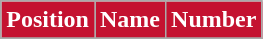<table class="wikitable">
<tr>
<th style="background:#C41230; color:#FFFFFF;" scope="col">Position</th>
<th style="background:#C41230; color:#FFFFFF;" scope="col">Name</th>
<th style="background:#C41230; color:#FFFFFF;" scope="col">Number</th>
</tr>
<tr>
</tr>
</table>
